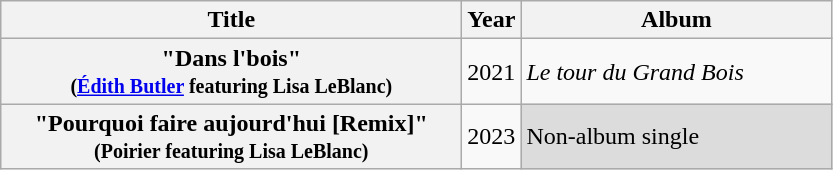<table class="wikitable plainrowheaders">
<tr>
<th style="text-align:center" width="300">Title</th>
<th style="text-align:center" width="20">Year</th>
<th style="text-align:center" width="200">Album</th>
</tr>
<tr>
<th scope="row">"Dans l'bois"<br><small>(<a href='#'>Édith Butler</a> featuring Lisa LeBlanc)</small></th>
<td>2021</td>
<td><em>Le tour du Grand Bois</em></td>
</tr>
<tr>
<th scope="row">"Pourquoi faire aujourd'hui [Remix]"<br><small>(Poirier featuring Lisa LeBlanc)</small></th>
<td>2023</td>
<td style="background:#Dcdcdc">Non-album single</td>
</tr>
</table>
